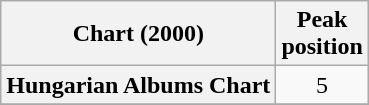<table class="wikitable sortable plainrowheaders">
<tr>
<th>Chart (2000)</th>
<th>Peak<br>position</th>
</tr>
<tr>
<th scope="row">Hungarian Albums Chart</th>
<td align="center">5</td>
</tr>
<tr>
</tr>
</table>
